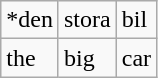<table class="wikitable" border="1">
<tr>
<td>*den</td>
<td>stora</td>
<td>bil</td>
</tr>
<tr>
<td>the</td>
<td>big</td>
<td>car </td>
</tr>
</table>
